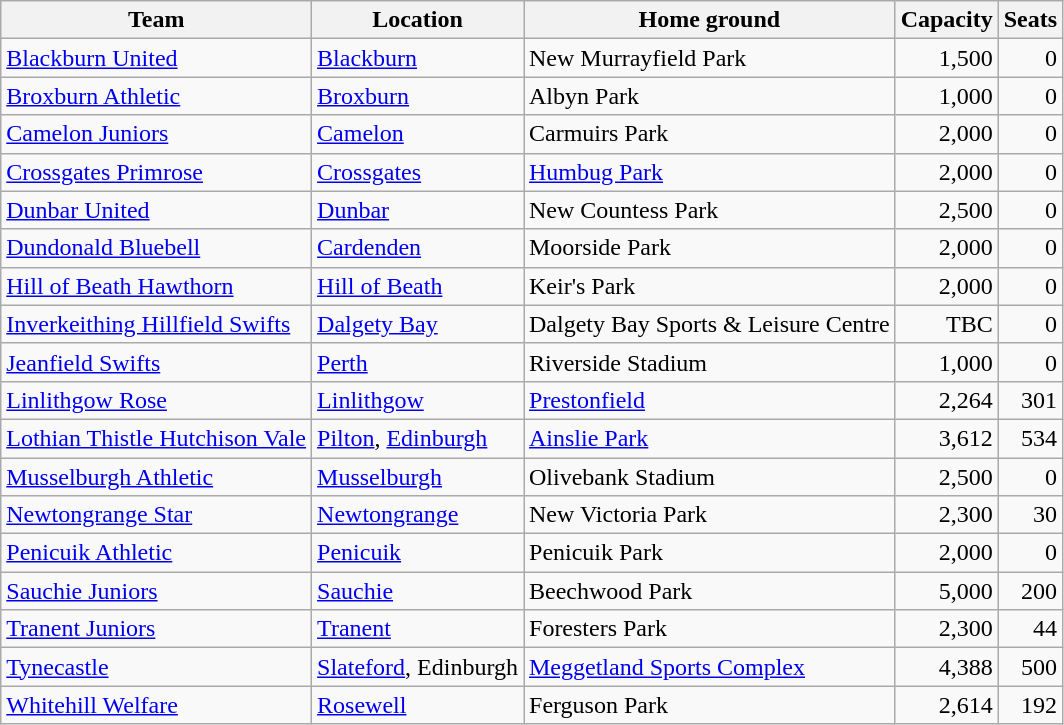<table class="wikitable sortable">
<tr>
<th>Team</th>
<th>Location</th>
<th>Home ground</th>
<th data-sort-type="number">Capacity</th>
<th data-sort-type="number">Seats</th>
</tr>
<tr>
<td><a href='#'>Blackburn United</a> </td>
<td><a href='#'>Blackburn</a></td>
<td>New Murrayfield Park</td>
<td align=right>1,500</td>
<td align=right>0</td>
</tr>
<tr>
<td><a href='#'>Broxburn Athletic</a> </td>
<td><a href='#'>Broxburn</a></td>
<td>Albyn Park</td>
<td align=right>1,000</td>
<td align=right>0</td>
</tr>
<tr>
<td><a href='#'>Camelon Juniors</a> </td>
<td><a href='#'>Camelon</a></td>
<td>Carmuirs Park</td>
<td align=right>2,000</td>
<td align=right>0</td>
</tr>
<tr>
<td><a href='#'>Crossgates Primrose</a></td>
<td><a href='#'>Crossgates</a></td>
<td><a href='#'>Humbug Park</a></td>
<td align=right>2,000</td>
<td align=right>0</td>
</tr>
<tr>
<td><a href='#'>Dunbar United</a> </td>
<td><a href='#'>Dunbar</a></td>
<td>New Countess Park</td>
<td align=right>2,500</td>
<td align=right>0</td>
</tr>
<tr>
<td><a href='#'>Dundonald Bluebell</a> </td>
<td><a href='#'>Cardenden</a></td>
<td>Moorside Park</td>
<td align=right>2,000</td>
<td align=right>0</td>
</tr>
<tr>
<td><a href='#'>Hill of Beath Hawthorn</a> </td>
<td><a href='#'>Hill of Beath</a></td>
<td>Keir's Park</td>
<td align=right>2,000</td>
<td align=right>0</td>
</tr>
<tr>
<td><a href='#'>Inverkeithing Hillfield Swifts</a></td>
<td><a href='#'>Dalgety Bay</a></td>
<td>Dalgety Bay Sports & Leisure Centre</td>
<td align=right>TBC</td>
<td align=right>0</td>
</tr>
<tr>
<td><a href='#'>Jeanfield Swifts</a> </td>
<td><a href='#'>Perth</a></td>
<td>Riverside Stadium</td>
<td align=right>1,000</td>
<td align=right>0</td>
</tr>
<tr>
<td><a href='#'>Linlithgow Rose</a> </td>
<td><a href='#'>Linlithgow</a></td>
<td><a href='#'>Prestonfield</a></td>
<td align=right>2,264</td>
<td align=right>301</td>
</tr>
<tr>
<td><a href='#'>Lothian Thistle Hutchison Vale</a> </td>
<td><a href='#'>Pilton</a>, <a href='#'>Edinburgh</a></td>
<td><a href='#'>Ainslie Park</a></td>
<td align=right>3,612</td>
<td align=right>534</td>
</tr>
<tr>
<td><a href='#'>Musselburgh Athletic</a> </td>
<td><a href='#'>Musselburgh</a></td>
<td>Olivebank Stadium</td>
<td align=right>2,500</td>
<td align=right>0</td>
</tr>
<tr>
<td><a href='#'>Newtongrange Star</a> </td>
<td><a href='#'>Newtongrange</a></td>
<td>New Victoria Park</td>
<td align=right>2,300</td>
<td align=right>30</td>
</tr>
<tr>
<td><a href='#'>Penicuik Athletic</a> </td>
<td><a href='#'>Penicuik</a></td>
<td>Penicuik Park</td>
<td align=right>2,000</td>
<td align=right>0</td>
</tr>
<tr>
<td><a href='#'>Sauchie Juniors</a> </td>
<td><a href='#'>Sauchie</a></td>
<td>Beechwood Park</td>
<td align=right>5,000</td>
<td align=right>200</td>
</tr>
<tr>
<td><a href='#'>Tranent Juniors</a> </td>
<td><a href='#'>Tranent</a></td>
<td>Foresters Park</td>
<td align=right>2,300</td>
<td align=right>44</td>
</tr>
<tr>
<td><a href='#'>Tynecastle</a> </td>
<td><a href='#'>Slateford</a>, Edinburgh</td>
<td><a href='#'>Meggetland Sports Complex</a></td>
<td align=right>4,388</td>
<td align=right>500</td>
</tr>
<tr>
<td><a href='#'>Whitehill Welfare</a> </td>
<td><a href='#'>Rosewell</a></td>
<td>Ferguson Park</td>
<td align=right>2,614</td>
<td align=right>192</td>
</tr>
</table>
